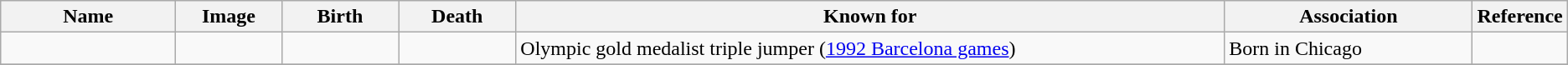<table class="wikitable sortable">
<tr>
<th scope="col" width="140">Name</th>
<th scope="col" width="80" class="unsortable">Image</th>
<th scope="col" width="90">Birth</th>
<th scope="col" width="90">Death</th>
<th scope="col" width="600" class="unsortable">Known for</th>
<th scope="col" width="200" class="unsortable">Association</th>
<th scope="col" width="30" class="unsortable">Reference</th>
</tr>
<tr>
<td></td>
<td></td>
<td align=right></td>
<td></td>
<td>Olympic gold medalist triple jumper (<a href='#'>1992 Barcelona games</a>)</td>
<td>Born in Chicago</td>
<td align="center"></td>
</tr>
<tr>
</tr>
</table>
